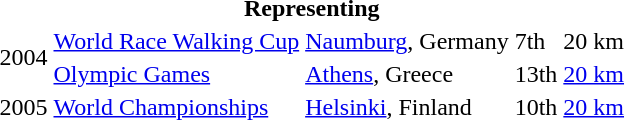<table>
<tr>
<th colspan="5">Representing </th>
</tr>
<tr>
<td rowspan=2>2004</td>
<td><a href='#'>World Race Walking Cup</a></td>
<td><a href='#'>Naumburg</a>, Germany</td>
<td>7th</td>
<td>20 km</td>
</tr>
<tr>
<td><a href='#'>Olympic Games</a></td>
<td><a href='#'>Athens</a>, Greece</td>
<td>13th</td>
<td><a href='#'>20 km</a></td>
</tr>
<tr>
<td>2005</td>
<td><a href='#'>World Championships</a></td>
<td><a href='#'>Helsinki</a>, Finland</td>
<td>10th</td>
<td><a href='#'>20 km</a></td>
</tr>
</table>
